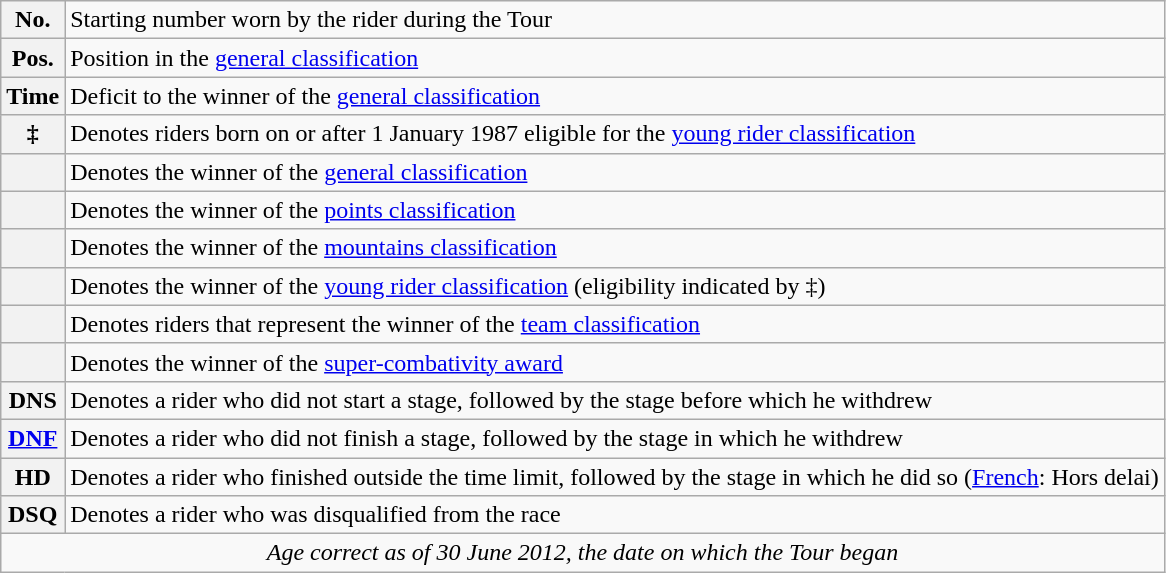<table class="wikitable">
<tr>
<th scope="row" style="text-align:center;">No.</th>
<td>Starting number worn by the rider during the Tour</td>
</tr>
<tr>
<th scope="row" style="text-align:center;">Pos.</th>
<td>Position in the <a href='#'>general classification</a></td>
</tr>
<tr>
<th scope="row" style="text-align:center;">Time</th>
<td>Deficit to the winner of the <a href='#'>general classification</a></td>
</tr>
<tr>
<th scope="row" style="text-align:center;">‡</th>
<td>Denotes riders born on or after 1 January 1987 eligible for the <a href='#'>young rider classification</a></td>
</tr>
<tr>
<th scope="row" style="text-align:center;"></th>
<td>Denotes the winner of the <a href='#'>general classification</a></td>
</tr>
<tr>
<th scope="row" style="text-align:center;"></th>
<td>Denotes the winner of the <a href='#'>points classification</a></td>
</tr>
<tr>
<th scope="row" style="text-align:center;"></th>
<td>Denotes the winner of the <a href='#'>mountains classification</a></td>
</tr>
<tr>
<th scope="row" style="text-align:center;"></th>
<td>Denotes the winner of the <a href='#'>young rider classification</a> (eligibility indicated by ‡)</td>
</tr>
<tr>
<th scope="row" style="text-align:center;"></th>
<td>Denotes riders that represent the winner of the <a href='#'>team classification</a></td>
</tr>
<tr>
<th scope="row" style="text-align:center;"></th>
<td>Denotes the winner of the <a href='#'>super-combativity award</a></td>
</tr>
<tr>
<th scope="row" style="text-align:center;">DNS</th>
<td>Denotes a rider who did not start a stage, followed by the stage before which he withdrew</td>
</tr>
<tr>
<th scope="row" style="text-align:center;"><a href='#'>DNF</a></th>
<td>Denotes a rider who did not finish a stage, followed by the stage in which he withdrew</td>
</tr>
<tr>
<th scope="row" style="text-align:center;">HD</th>
<td>Denotes a rider who finished outside the time limit, followed by the stage in which he did so (<a href='#'>French</a>: Hors delai)</td>
</tr>
<tr>
<th scope="row" style="text-align:center;">DSQ</th>
<td>Denotes a rider who was disqualified from the race</td>
</tr>
<tr>
<td style="text-align:center;" colspan="2"><em>Age correct as of 30 June 2012, the date on which the Tour began</em></td>
</tr>
</table>
